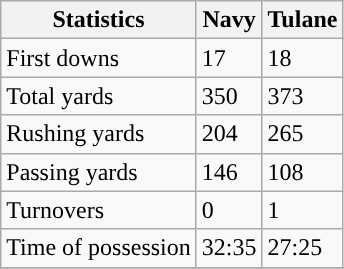<table class="wikitable">
<tr>
<th>Statistics</th>
<th>Navy</th>
<th>Tulane</th>
</tr>
<tr>
<td>First downs</td>
<td>17</td>
<td>18</td>
</tr>
<tr>
<td>Total yards</td>
<td>350</td>
<td>373</td>
</tr>
<tr>
<td>Rushing yards</td>
<td>204</td>
<td>265</td>
</tr>
<tr>
<td>Passing yards</td>
<td>146</td>
<td>108</td>
</tr>
<tr>
<td>Turnovers</td>
<td>0</td>
<td>1</td>
</tr>
<tr>
<td>Time of possession</td>
<td>32:35</td>
<td>27:25</td>
</tr>
<tr>
</tr>
</table>
